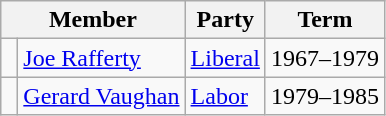<table class="wikitable">
<tr>
<th colspan="2">Member</th>
<th>Party</th>
<th>Term</th>
</tr>
<tr>
<td> </td>
<td><a href='#'>Joe Rafferty</a></td>
<td><a href='#'>Liberal</a></td>
<td>1967–1979</td>
</tr>
<tr>
<td> </td>
<td><a href='#'>Gerard Vaughan</a></td>
<td><a href='#'>Labor</a></td>
<td>1979–1985</td>
</tr>
</table>
